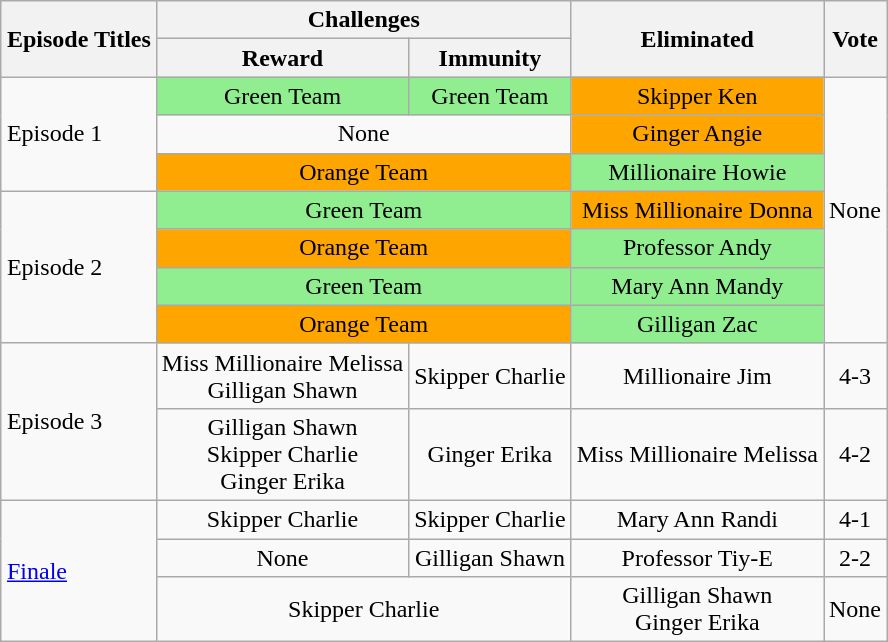<table class="wikitable" style="margin:auto;">
<tr>
<th bgcolor="gray" rowspan="2">Episode Titles</th>
<th bgcolor="gray" colspan="2">Challenges</th>
<th bgcolor="gray" rowspan="2">Eliminated</th>
<th bgcolor="gray" rowspan="2">Vote</th>
</tr>
<tr>
<th bgcolor="gray">Reward</th>
<th bgcolor="gray">Immunity</th>
</tr>
<tr>
<td rowspan="3">Episode 1</td>
<td align="center" bgcolor="lightgreen">Green Team</td>
<td align="center" bgcolor="lightgreen">Green Team</td>
<td align="center" bgcolor="orange">Skipper Ken</td>
<td align="center" rowspan="7">None </td>
</tr>
<tr>
<td align="center" colspan="2">None</td>
<td align="center" bgcolor="orange">Ginger Angie </td>
</tr>
<tr>
<td align="center" colspan="2" bgcolor="orange">Orange Team</td>
<td align="center" bgcolor="lightgreen">Millionaire Howie</td>
</tr>
<tr>
<td rowspan="4">Episode 2</td>
<td align="center" colspan="2" bgcolor="lightgreen">Green Team</td>
<td align="center" bgcolor="orange">Miss Millionaire Donna</td>
</tr>
<tr>
<td align="center" colspan="2" bgcolor="orange">Orange Team</td>
<td align="center" bgcolor="lightgreen">Professor Andy</td>
</tr>
<tr>
<td align="center" colspan="2" bgcolor="lightgreen">Green Team</td>
<td align="center" bgcolor="lightgreen">Mary Ann Mandy</td>
</tr>
<tr>
<td align="center" colspan="2" bgcolor="orange">Orange Team</td>
<td align="center" bgcolor="lightgreen">Gilligan Zac</td>
</tr>
<tr>
<td rowspan="2">Episode 3</td>
<td align="center">Miss Millionaire Melissa<br>Gilligan Shawn</td>
<td align="center">Skipper Charlie</td>
<td align="center">Millionaire Jim</td>
<td align="center">4-3</td>
</tr>
<tr>
<td align="center">Gilligan Shawn<br>Skipper Charlie<br>Ginger Erika</td>
<td align="center">Ginger Erika</td>
<td align="center">Miss Millionaire Melissa</td>
<td align="center">4-2</td>
</tr>
<tr>
<td rowspan="3"><a href='#'>Finale</a></td>
<td align="center">Skipper Charlie</td>
<td align="center">Skipper Charlie</td>
<td align="center">Mary Ann Randi</td>
<td align="center">4-1</td>
</tr>
<tr>
<td align="center">None</td>
<td align="center">Gilligan Shawn</td>
<td align="center">Professor Tiy-E</td>
<td align="center">2-2</td>
</tr>
<tr>
<td align="center" colspan="2">Skipper Charlie </td>
<td align="center">Gilligan Shawn<br>Ginger Erika</td>
<td align="center">None</td>
</tr>
</table>
